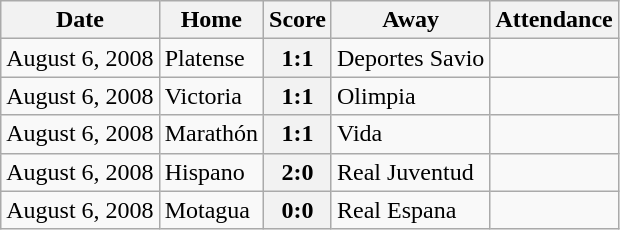<table class="wikitable">
<tr>
<th>Date</th>
<th>Home</th>
<th>Score</th>
<th>Away</th>
<th>Attendance</th>
</tr>
<tr>
<td>August 6, 2008</td>
<td>Platense</td>
<th>1:1</th>
<td>Deportes Savio</td>
<td></td>
</tr>
<tr>
<td>August 6, 2008</td>
<td>Victoria</td>
<th>1:1</th>
<td>Olimpia</td>
<td></td>
</tr>
<tr>
<td>August 6, 2008</td>
<td>Marathón</td>
<th>1:1</th>
<td>Vida</td>
<td></td>
</tr>
<tr>
<td>August 6, 2008</td>
<td>Hispano</td>
<th>2:0</th>
<td>Real Juventud</td>
<td></td>
</tr>
<tr>
<td>August 6, 2008</td>
<td>Motagua</td>
<th>0:0</th>
<td>Real Espana</td>
<td></td>
</tr>
</table>
